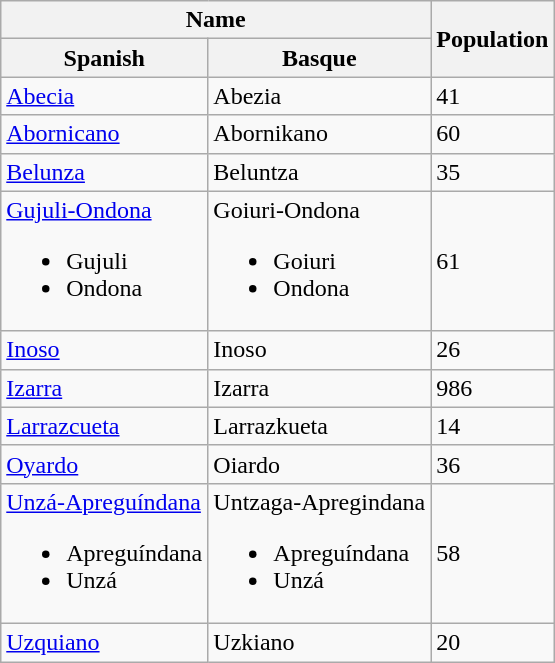<table class="wikitable">
<tr>
<th colspan="2">Name</th>
<th rowspan="2">Population</th>
</tr>
<tr>
<th>Spanish</th>
<th>Basque</th>
</tr>
<tr>
<td><a href='#'>Abecia</a></td>
<td>Abezia</td>
<td>41</td>
</tr>
<tr>
<td><a href='#'>Abornicano</a></td>
<td>Abornikano</td>
<td>60</td>
</tr>
<tr>
<td><a href='#'>Belunza</a></td>
<td>Beluntza</td>
<td>35</td>
</tr>
<tr>
<td><a href='#'>Gujuli-Ondona</a><br><ul><li>Gujuli</li><li>Ondona</li></ul></td>
<td>Goiuri-Ondona<br><ul><li>Goiuri</li><li>Ondona</li></ul></td>
<td>61</td>
</tr>
<tr>
<td><a href='#'>Inoso</a></td>
<td>Inoso</td>
<td>26</td>
</tr>
<tr>
<td><a href='#'>Izarra</a></td>
<td>Izarra</td>
<td>986</td>
</tr>
<tr>
<td><a href='#'>Larrazcueta</a></td>
<td>Larrazkueta</td>
<td>14</td>
</tr>
<tr>
<td><a href='#'>Oyardo</a></td>
<td>Oiardo</td>
<td>36</td>
</tr>
<tr>
<td><a href='#'>Unzá-Apreguíndana</a><br><ul><li>Apreguíndana</li><li>Unzá</li></ul></td>
<td>Untzaga-Apregindana<br><ul><li>Apreguíndana</li><li>Unzá</li></ul></td>
<td>58</td>
</tr>
<tr>
<td><a href='#'>Uzquiano</a></td>
<td>Uzkiano</td>
<td>20</td>
</tr>
</table>
